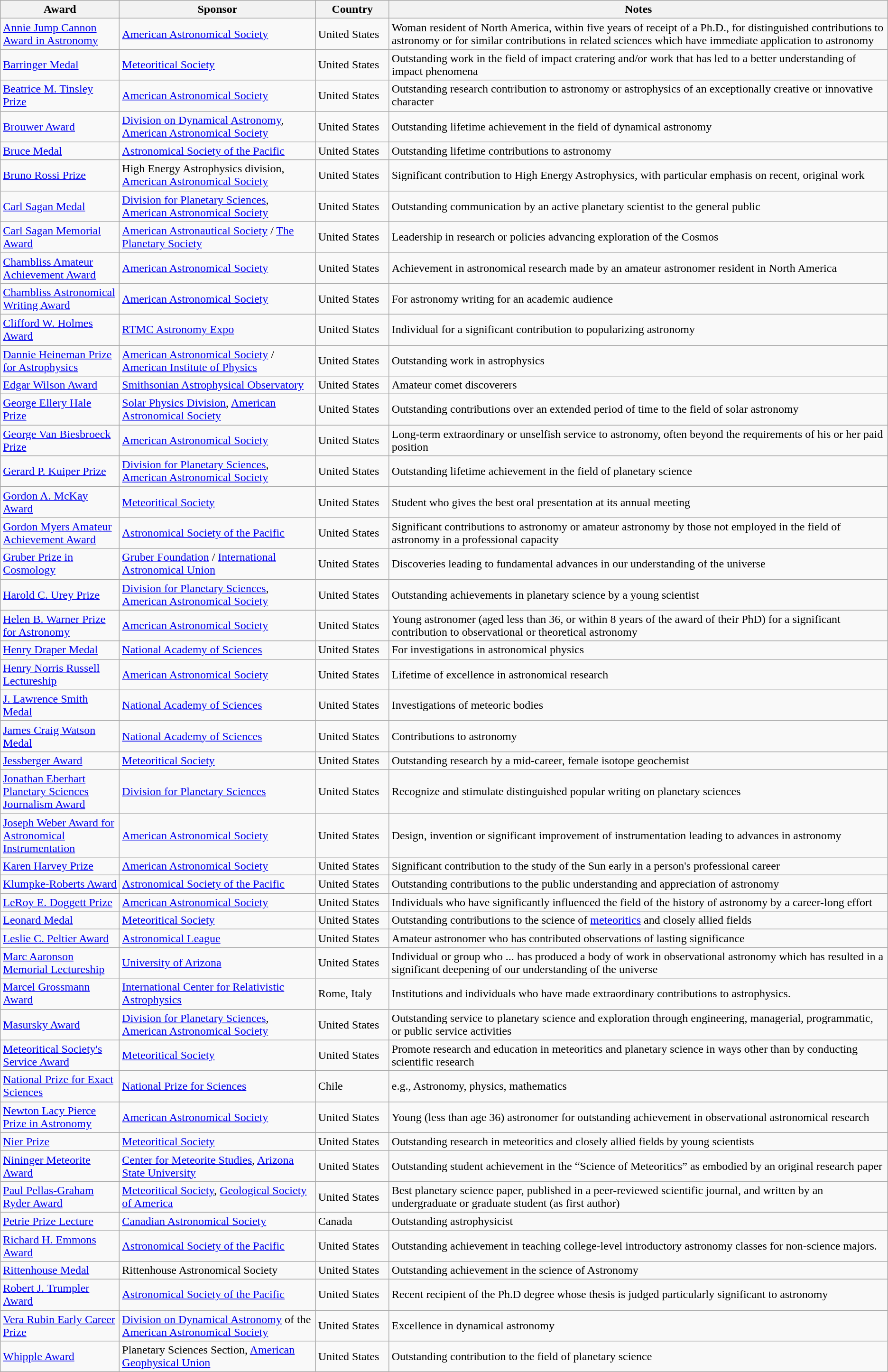<table Class="wikitable sortable">
<tr>
<th style="width:10em;">Award</th>
<th>Sponsor</th>
<th style="width:6em;">Country</th>
<th>Notes</th>
</tr>
<tr>
<td><a href='#'>Annie Jump Cannon Award in Astronomy</a></td>
<td><a href='#'>American Astronomical Society</a></td>
<td>United States</td>
<td>Woman resident of North America, within five years of receipt of a Ph.D., for distinguished contributions to astronomy or for similar contributions in related sciences which have immediate application to astronomy</td>
</tr>
<tr>
<td><a href='#'>Barringer Medal</a></td>
<td><a href='#'>Meteoritical Society</a></td>
<td>United States</td>
<td>Outstanding work in the field of impact cratering and/or work that has led to a better understanding of impact phenomena</td>
</tr>
<tr>
<td><a href='#'>Beatrice M. Tinsley Prize</a></td>
<td><a href='#'>American Astronomical Society</a></td>
<td>United States</td>
<td>Outstanding research contribution to astronomy or astrophysics of an exceptionally creative or innovative character</td>
</tr>
<tr>
<td><a href='#'>Brouwer Award</a></td>
<td><a href='#'>Division on Dynamical Astronomy</a>, <a href='#'>American Astronomical Society</a></td>
<td>United States</td>
<td>Outstanding lifetime achievement in the field of dynamical astronomy</td>
</tr>
<tr>
<td><a href='#'>Bruce Medal</a></td>
<td><a href='#'>Astronomical Society of the Pacific</a></td>
<td>United States</td>
<td>Outstanding lifetime contributions to astronomy</td>
</tr>
<tr>
<td><a href='#'>Bruno Rossi Prize</a></td>
<td>High Energy Astrophysics division, <a href='#'>American Astronomical Society</a></td>
<td>United States</td>
<td>Significant contribution to High Energy Astrophysics, with particular emphasis on recent, original work</td>
</tr>
<tr>
<td><a href='#'>Carl Sagan Medal</a></td>
<td><a href='#'>Division for Planetary Sciences</a>, <a href='#'>American Astronomical Society</a></td>
<td>United States</td>
<td>Outstanding communication by an active planetary scientist to the general public</td>
</tr>
<tr>
<td><a href='#'>Carl Sagan Memorial Award</a></td>
<td><a href='#'>American Astronautical Society</a> / <a href='#'>The Planetary Society</a></td>
<td>United States</td>
<td>Leadership in research or policies advancing exploration of the Cosmos</td>
</tr>
<tr>
<td><a href='#'>Chambliss Amateur Achievement Award</a></td>
<td><a href='#'>American Astronomical Society</a></td>
<td>United States</td>
<td>Achievement in astronomical research made by an amateur astronomer resident in North America</td>
</tr>
<tr>
<td><a href='#'>Chambliss Astronomical Writing Award</a></td>
<td><a href='#'>American Astronomical Society</a></td>
<td>United States</td>
<td>For astronomy writing for an academic audience</td>
</tr>
<tr>
<td><a href='#'>Clifford W. Holmes Award</a></td>
<td><a href='#'>RTMC Astronomy Expo</a></td>
<td>United States</td>
<td>Individual for a significant contribution to popularizing astronomy</td>
</tr>
<tr>
<td><a href='#'>Dannie Heineman Prize for Astrophysics</a></td>
<td><a href='#'>American Astronomical Society</a> / <a href='#'>American Institute of Physics</a></td>
<td>United States</td>
<td>Outstanding work in astrophysics</td>
</tr>
<tr>
<td><a href='#'>Edgar Wilson Award</a></td>
<td><a href='#'>Smithsonian Astrophysical Observatory </a></td>
<td>United States</td>
<td>Amateur comet discoverers</td>
</tr>
<tr>
<td><a href='#'>George Ellery Hale Prize</a></td>
<td><a href='#'>Solar Physics Division</a>, <a href='#'>American Astronomical Society</a></td>
<td>United States</td>
<td>Outstanding contributions over an extended period of time to the field of solar astronomy</td>
</tr>
<tr>
<td><a href='#'>George Van Biesbroeck Prize</a></td>
<td><a href='#'>American Astronomical Society</a></td>
<td>United States</td>
<td>Long-term extraordinary or unselfish service to astronomy, often beyond the requirements of his or her paid position</td>
</tr>
<tr>
<td><a href='#'>Gerard P. Kuiper Prize</a></td>
<td><a href='#'>Division for Planetary Sciences</a>, <a href='#'>American Astronomical Society</a></td>
<td>United States</td>
<td>Outstanding lifetime achievement in the field of planetary science</td>
</tr>
<tr>
<td><a href='#'>Gordon A. McKay Award</a></td>
<td><a href='#'>Meteoritical Society</a></td>
<td>United States</td>
<td>Student who gives the best oral presentation at its annual meeting</td>
</tr>
<tr>
<td><a href='#'>Gordon Myers Amateur Achievement Award</a></td>
<td><a href='#'>Astronomical Society of the Pacific</a></td>
<td>United States</td>
<td>Significant contributions to astronomy or amateur astronomy by those not employed in the field of astronomy in a professional capacity</td>
</tr>
<tr>
<td><a href='#'>Gruber Prize in Cosmology</a></td>
<td><a href='#'>Gruber Foundation</a> / <a href='#'>International Astronomical Union</a></td>
<td>United States</td>
<td>Discoveries leading to fundamental advances in our understanding of the universe</td>
</tr>
<tr>
<td><a href='#'>Harold C. Urey Prize</a></td>
<td><a href='#'>Division for Planetary Sciences</a>, <a href='#'>American Astronomical Society</a></td>
<td>United States</td>
<td>Outstanding achievements in planetary science by a young scientist</td>
</tr>
<tr>
<td><a href='#'>Helen B. Warner Prize for Astronomy</a></td>
<td><a href='#'>American Astronomical Society</a></td>
<td>United States</td>
<td>Young astronomer (aged less than 36, or within 8 years of the award of their PhD) for a significant contribution to observational or theoretical astronomy</td>
</tr>
<tr>
<td><a href='#'>Henry Draper Medal</a></td>
<td><a href='#'>National Academy of Sciences</a></td>
<td>United States</td>
<td>For investigations in astronomical physics</td>
</tr>
<tr>
<td><a href='#'>Henry Norris Russell Lectureship</a></td>
<td><a href='#'>American Astronomical Society</a></td>
<td>United States</td>
<td>Lifetime of excellence in astronomical research</td>
</tr>
<tr>
<td><a href='#'>J. Lawrence Smith Medal</a></td>
<td><a href='#'>National Academy of Sciences</a></td>
<td>United States</td>
<td>Investigations of meteoric bodies</td>
</tr>
<tr>
<td><a href='#'>James Craig Watson Medal</a></td>
<td><a href='#'>National Academy of Sciences</a></td>
<td>United States</td>
<td>Contributions to astronomy</td>
</tr>
<tr>
<td><a href='#'>Jessberger Award</a></td>
<td><a href='#'>Meteoritical Society</a></td>
<td>United States</td>
<td>Outstanding research by a mid-career, female isotope geochemist</td>
</tr>
<tr>
<td><a href='#'>Jonathan Eberhart Planetary Sciences Journalism Award</a></td>
<td><a href='#'>Division for Planetary Sciences</a></td>
<td>United States</td>
<td>Recognize and stimulate distinguished popular writing on planetary sciences</td>
</tr>
<tr>
<td><a href='#'>Joseph Weber Award for Astronomical Instrumentation</a></td>
<td><a href='#'>American Astronomical Society</a></td>
<td>United States</td>
<td>Design, invention or significant improvement of instrumentation leading to advances in astronomy</td>
</tr>
<tr>
<td><a href='#'>Karen Harvey Prize</a></td>
<td><a href='#'>American Astronomical Society</a></td>
<td>United States</td>
<td>Significant contribution to the study of the Sun early in a person's professional career</td>
</tr>
<tr>
<td><a href='#'>Klumpke-Roberts Award</a></td>
<td><a href='#'>Astronomical Society of the Pacific</a></td>
<td>United States</td>
<td>Outstanding contributions to the public understanding and appreciation of astronomy</td>
</tr>
<tr>
<td><a href='#'>LeRoy E. Doggett Prize</a></td>
<td><a href='#'>American Astronomical Society</a></td>
<td>United States</td>
<td>Individuals who have significantly influenced the field of the history of astronomy by a career-long effort</td>
</tr>
<tr>
<td><a href='#'>Leonard Medal</a></td>
<td><a href='#'>Meteoritical Society</a></td>
<td>United States</td>
<td>Outstanding contributions to the science of <a href='#'>meteoritics</a> and closely allied fields</td>
</tr>
<tr>
<td><a href='#'>Leslie C. Peltier Award</a></td>
<td><a href='#'>Astronomical League</a></td>
<td>United States</td>
<td>Amateur astronomer who has contributed observations of lasting significance</td>
</tr>
<tr>
<td><a href='#'>Marc Aaronson Memorial Lectureship</a></td>
<td><a href='#'>University of Arizona</a></td>
<td>United States</td>
<td>Individual or group who ... has produced a body of work in observational astronomy which has resulted in a significant deepening of our understanding of the universe</td>
</tr>
<tr>
<td><a href='#'>Marcel Grossmann Award</a></td>
<td><a href='#'>International Center for Relativistic Astrophysics</a></td>
<td>Rome, Italy</td>
<td>Institutions and individuals who have made extraordinary contributions to astrophysics.</td>
</tr>
<tr>
<td><a href='#'>Masursky Award</a></td>
<td><a href='#'>Division for Planetary Sciences</a>, <a href='#'>American Astronomical Society</a></td>
<td>United States</td>
<td>Outstanding service to planetary science and exploration through engineering, managerial, programmatic, or public service activities</td>
</tr>
<tr>
<td><a href='#'>Meteoritical Society's Service Award</a></td>
<td><a href='#'>Meteoritical Society</a></td>
<td>United States</td>
<td>Promote research and education in meteoritics and planetary science in ways other than by conducting scientific research</td>
</tr>
<tr>
<td><a href='#'>National Prize for Exact Sciences</a></td>
<td><a href='#'>National Prize for Sciences</a></td>
<td>Chile</td>
<td>e.g., Astronomy, physics, mathematics</td>
</tr>
<tr>
<td><a href='#'>Newton Lacy Pierce Prize in Astronomy</a></td>
<td><a href='#'>American Astronomical Society</a></td>
<td>United States</td>
<td>Young (less than age 36) astronomer for outstanding achievement in observational astronomical research</td>
</tr>
<tr>
<td><a href='#'>Nier Prize</a></td>
<td><a href='#'>Meteoritical Society</a></td>
<td>United States</td>
<td>Outstanding research in meteoritics and closely allied fields by young scientists</td>
</tr>
<tr>
<td><a href='#'>Nininger Meteorite Award</a></td>
<td><a href='#'>Center for Meteorite Studies</a>, <a href='#'>Arizona State University</a></td>
<td>United States</td>
<td>Outstanding student achievement in the “Science of Meteoritics” as embodied by an original research paper</td>
</tr>
<tr>
<td><a href='#'>Paul Pellas-Graham Ryder Award</a></td>
<td><a href='#'>Meteoritical Society</a>, <a href='#'>Geological Society of America</a></td>
<td>United States</td>
<td>Best planetary science paper, published in a peer-reviewed scientific journal, and written by an undergraduate or graduate student (as first author)</td>
</tr>
<tr>
<td><a href='#'>Petrie Prize Lecture</a></td>
<td><a href='#'>Canadian Astronomical Society</a></td>
<td>Canada</td>
<td>Outstanding astrophysicist</td>
</tr>
<tr>
<td><a href='#'>Richard H. Emmons Award</a></td>
<td><a href='#'>Astronomical Society of the Pacific</a></td>
<td>United States</td>
<td>Outstanding achievement in teaching college-level introductory astronomy classes for non-science majors.</td>
</tr>
<tr>
<td><a href='#'>Rittenhouse Medal</a></td>
<td>Rittenhouse Astronomical Society</td>
<td>United States</td>
<td>Outstanding achievement in the science of Astronomy</td>
</tr>
<tr>
<td><a href='#'>Robert J. Trumpler Award</a></td>
<td><a href='#'>Astronomical Society of the Pacific</a></td>
<td>United States</td>
<td>Recent recipient of the Ph.D degree whose thesis is judged particularly significant to astronomy</td>
</tr>
<tr>
<td><a href='#'>Vera Rubin Early Career Prize</a></td>
<td><a href='#'>Division on Dynamical Astronomy</a> of the <a href='#'>American Astronomical Society</a></td>
<td>United States</td>
<td>Excellence in dynamical astronomy</td>
</tr>
<tr>
<td><a href='#'>Whipple Award</a></td>
<td>Planetary Sciences Section, <a href='#'>American Geophysical Union</a></td>
<td>United States</td>
<td>Outstanding contribution to the field of planetary science</td>
</tr>
</table>
